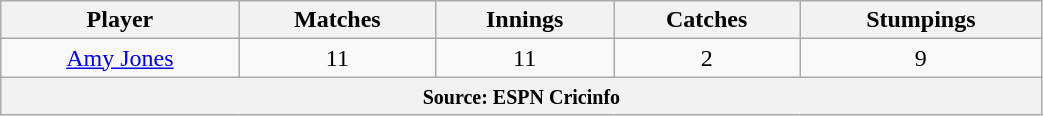<table class="wikitable" style="text-align:center; width:55%;">
<tr>
<th>Player</th>
<th>Matches</th>
<th>Innings</th>
<th>Catches</th>
<th>Stumpings</th>
</tr>
<tr>
<td><a href='#'>Amy Jones</a></td>
<td>11</td>
<td>11</td>
<td>2</td>
<td>9</td>
</tr>
<tr>
<th colspan="5"><small>Source: ESPN Cricinfo </small></th>
</tr>
</table>
